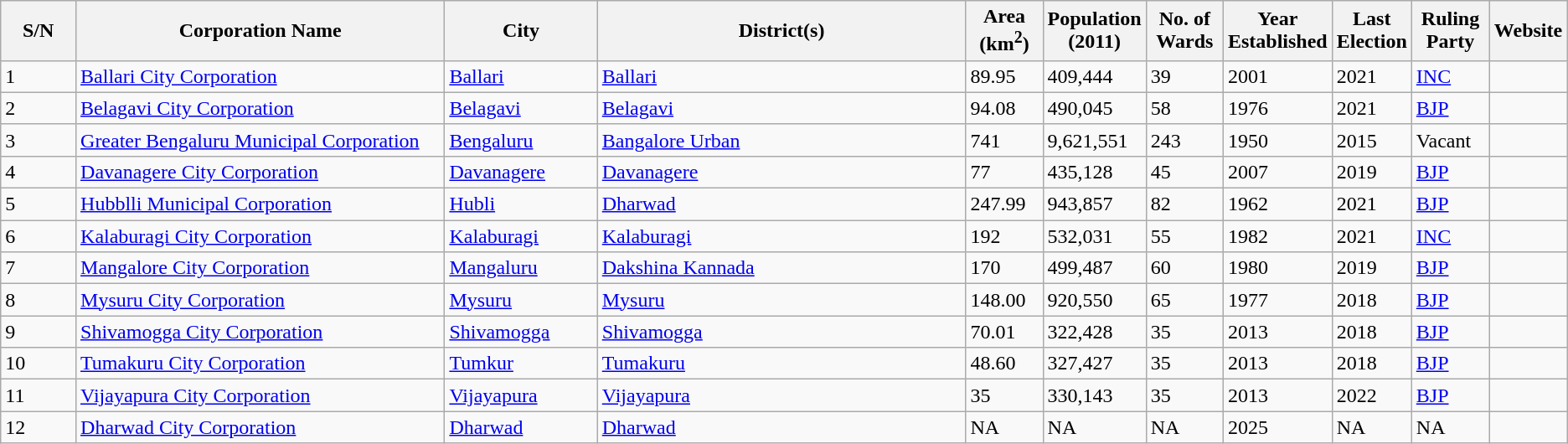<table class="wikitable sortable">
<tr>
<th style="width:05%;">S/N</th>
<th style="width:25%;">Corporation Name</th>
<th style="width:10%;">City</th>
<th style="width:25%;">District(s)</th>
<th style="width:05%;">Area (km<sup>2</sup>)</th>
<th style="width:05%;">Population (2011)</th>
<th style="width:05%;">No. of Wards</th>
<th style="width:05%;">Year Established</th>
<th style="width:05%;">Last Election</th>
<th style="width:05%;">Ruling Party</th>
<th style="width:05%;">Website<br><onlyinclude></th>
</tr>
<tr>
<td>1</td>
<td><a href='#'>Ballari City Corporation</a></td>
<td><a href='#'>Ballari</a></td>
<td><a href='#'>Ballari</a></td>
<td>89.95</td>
<td>409,444</td>
<td>39</td>
<td>2001</td>
<td>2021</td>
<td><a href='#'>INC</a></td>
<td></td>
</tr>
<tr>
<td>2</td>
<td><a href='#'>Belagavi City Corporation</a></td>
<td><a href='#'>Belagavi</a></td>
<td><a href='#'>Belagavi</a></td>
<td>94.08</td>
<td>490,045</td>
<td>58</td>
<td>1976</td>
<td>2021</td>
<td><a href='#'>BJP</a></td>
<td></td>
</tr>
<tr>
<td>3</td>
<td><a href='#'>Greater Bengaluru Municipal Corporation </a></td>
<td><a href='#'>Bengaluru</a></td>
<td><a href='#'>Bangalore Urban</a></td>
<td>741</td>
<td>9,621,551</td>
<td>243</td>
<td>1950</td>
<td>2015</td>
<td>Vacant</td>
<td></td>
</tr>
<tr>
<td>4</td>
<td><a href='#'>Davanagere City Corporation</a></td>
<td><a href='#'>Davanagere</a></td>
<td><a href='#'>Davanagere</a></td>
<td>77</td>
<td>435,128</td>
<td>45</td>
<td>2007</td>
<td>2019</td>
<td><a href='#'>BJP</a></td>
<td></td>
</tr>
<tr>
<td>5</td>
<td><a href='#'>Hubblli Municipal Corporation</a></td>
<td><a href='#'>Hubli</a></td>
<td><a href='#'>Dharwad</a></td>
<td>247.99</td>
<td>943,857</td>
<td>82</td>
<td>1962</td>
<td>2021</td>
<td><a href='#'>BJP</a></td>
<td></td>
</tr>
<tr>
<td>6</td>
<td><a href='#'>Kalaburagi City Corporation</a></td>
<td><a href='#'>Kalaburagi</a></td>
<td><a href='#'>Kalaburagi</a></td>
<td>192</td>
<td>532,031</td>
<td>55</td>
<td>1982</td>
<td>2021</td>
<td><a href='#'>INC</a></td>
<td></td>
</tr>
<tr>
<td>7</td>
<td><a href='#'>Mangalore City Corporation</a></td>
<td><a href='#'>Mangaluru</a></td>
<td><a href='#'>Dakshina Kannada</a></td>
<td>170</td>
<td>499,487</td>
<td>60</td>
<td>1980</td>
<td>2019</td>
<td><a href='#'>BJP</a></td>
<td></td>
</tr>
<tr>
<td>8</td>
<td><a href='#'>Mysuru City Corporation</a></td>
<td><a href='#'>Mysuru</a></td>
<td><a href='#'>Mysuru</a></td>
<td>148.00</td>
<td>920,550</td>
<td>65</td>
<td>1977</td>
<td>2018</td>
<td><a href='#'>BJP</a></td>
<td></td>
</tr>
<tr>
<td>9</td>
<td><a href='#'>Shivamogga City Corporation</a></td>
<td><a href='#'>Shivamogga</a></td>
<td><a href='#'>Shivamogga</a></td>
<td>70.01</td>
<td>322,428</td>
<td>35</td>
<td>2013</td>
<td>2018</td>
<td><a href='#'>BJP</a></td>
<td></td>
</tr>
<tr>
<td>10</td>
<td><a href='#'>Tumakuru City Corporation</a></td>
<td><a href='#'>Tumkur</a></td>
<td><a href='#'>Tumakuru</a></td>
<td>48.60</td>
<td>327,427</td>
<td>35</td>
<td>2013</td>
<td>2018</td>
<td><a href='#'>BJP</a></td>
<td></td>
</tr>
<tr>
<td>11</td>
<td><a href='#'>Vijayapura City Corporation</a></td>
<td><a href='#'>Vijayapura</a></td>
<td><a href='#'>Vijayapura</a></td>
<td>35</td>
<td>330,143</td>
<td>35</td>
<td>2013</td>
<td>2022</td>
<td><a href='#'>BJP</a></td>
<td></td>
</tr>
<tr>
<td>12</td>
<td><a href='#'>Dharwad City Corporation</a></td>
<td><a href='#'>Dharwad</a></td>
<td><a href='#'>Dharwad</a></td>
<td>NA</td>
<td>NA</td>
<td>NA</td>
<td>2025</td>
<td>NA</td>
<td>NA</td>
<td><br></onlyinclude></td>
</tr>
</table>
